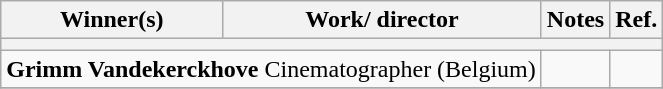<table class="wikitable">
<tr>
<th>Winner(s)</th>
<th>Work/ director</th>
<th>Notes</th>
<th>Ref.</th>
</tr>
<tr>
<th colspan =4></th>
</tr>
<tr>
<td colspan =2><strong>Grimm Vandekerckhove</strong> Cinematographer (Belgium)</td>
<td></td>
<td></td>
</tr>
<tr>
</tr>
</table>
